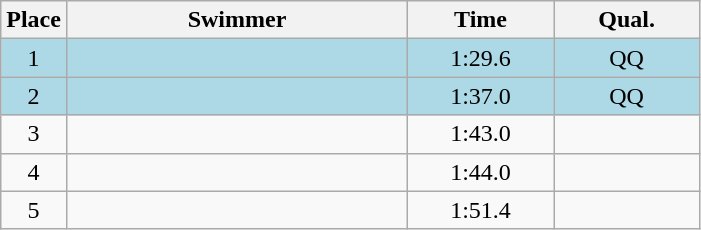<table class=wikitable style="text-align:center">
<tr>
<th>Place</th>
<th width=220>Swimmer</th>
<th width=90>Time</th>
<th width=90>Qual.</th>
</tr>
<tr bgcolor=lightblue>
<td>1</td>
<td align=left></td>
<td>1:29.6</td>
<td>QQ</td>
</tr>
<tr bgcolor=lightblue>
<td>2</td>
<td align=left></td>
<td>1:37.0</td>
<td>QQ</td>
</tr>
<tr>
<td>3</td>
<td align=left></td>
<td>1:43.0</td>
<td></td>
</tr>
<tr>
<td>4</td>
<td align=left></td>
<td>1:44.0</td>
<td></td>
</tr>
<tr>
<td>5</td>
<td align=left></td>
<td>1:51.4</td>
<td></td>
</tr>
</table>
